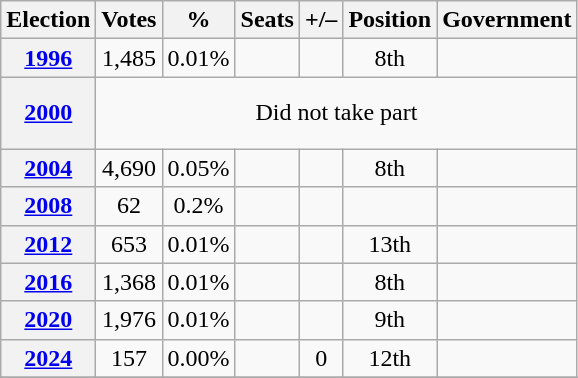<table class=wikitable style=text-align:center>
<tr>
<th>Election</th>
<th>Votes</th>
<th>%</th>
<th>Seats</th>
<th>+/–</th>
<th>Position</th>
<th>Government</th>
</tr>
<tr>
<th><a href='#'>1996</a></th>
<td>1,485</td>
<td>0.01%</td>
<td></td>
<td></td>
<td>8th</td>
<td></td>
</tr>
<tr style="height: 3em;">
<th><a href='#'>2000</a></th>
<td colspan="6">Did not take part</td>
</tr>
<tr>
<th><a href='#'>2004</a></th>
<td>4,690</td>
<td>0.05%</td>
<td></td>
<td></td>
<td> 8th</td>
<td></td>
</tr>
<tr>
<th><a href='#'>2008</a></th>
<td>62</td>
<td>0.2%</td>
<td></td>
<td></td>
<td></td>
<td></td>
</tr>
<tr>
<th><a href='#'>2012</a></th>
<td>653</td>
<td>0.01%</td>
<td></td>
<td></td>
<td> 13th</td>
<td></td>
</tr>
<tr>
<th><a href='#'>2016</a></th>
<td>1,368</td>
<td>0.01%</td>
<td></td>
<td></td>
<td> 8th</td>
<td></td>
</tr>
<tr>
<th><a href='#'>2020</a></th>
<td>1,976</td>
<td>0.01%</td>
<td></td>
<td></td>
<td> 9th</td>
<td></td>
</tr>
<tr>
<th><a href='#'>2024</a></th>
<td>157</td>
<td>0.00%</td>
<td></td>
<td> 0</td>
<td> 12th</td>
<td></td>
</tr>
<tr>
</tr>
</table>
